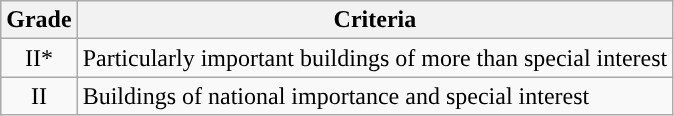<table class="wikitable">
<tr>
<th>Grade</th>
<th>Criteria</th>
</tr>
<tr>
<td align="center" >II*</td>
<td>Particularly important buildings of more than special interest</td>
</tr>
<tr>
<td align="center" >II</td>
<td>Buildings of national importance and special interest</td>
</tr>
</table>
